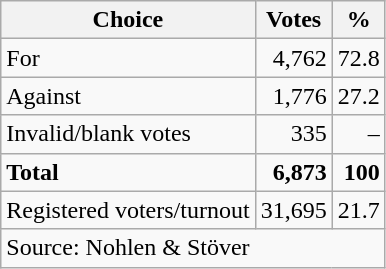<table class=wikitable style=text-align:right>
<tr>
<th>Choice</th>
<th>Votes</th>
<th>%</th>
</tr>
<tr>
<td align=left>For</td>
<td>4,762</td>
<td>72.8</td>
</tr>
<tr>
<td align=left>Against</td>
<td>1,776</td>
<td>27.2</td>
</tr>
<tr>
<td align=left>Invalid/blank votes</td>
<td>335</td>
<td>–</td>
</tr>
<tr>
<td align=left><strong>Total</strong></td>
<td><strong>6,873</strong></td>
<td><strong>100</strong></td>
</tr>
<tr>
<td align=left>Registered voters/turnout</td>
<td>31,695</td>
<td>21.7</td>
</tr>
<tr>
<td align=left colspan=3>Source: Nohlen & Stöver</td>
</tr>
</table>
